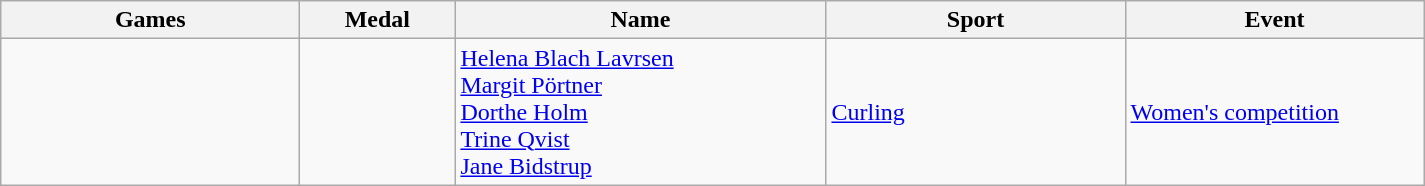<table class="wikitable">
<tr>
<th style="width:12em">Games</th>
<th style="width:6em">Medal</th>
<th style="width:15em">Name</th>
<th style="width:12em">Sport</th>
<th style="width:12em">Event</th>
</tr>
<tr>
<td></td>
<td></td>
<td><a href='#'>Helena Blach Lavrsen</a><br><a href='#'>Margit Pörtner</a><br><a href='#'>Dorthe Holm</a><br><a href='#'>Trine Qvist</a><br><a href='#'>Jane Bidstrup</a></td>
<td> <a href='#'>Curling</a></td>
<td><a href='#'>Women's competition</a></td>
</tr>
</table>
